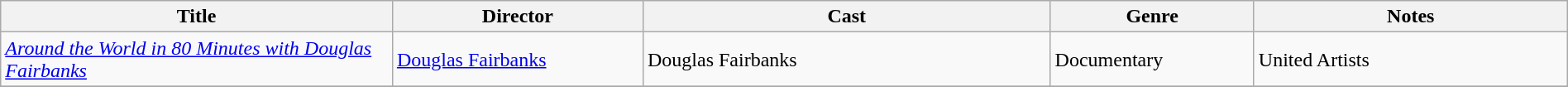<table class="wikitable" style="width:100%;">
<tr>
<th style="width:25%;">Title</th>
<th style="width:16%;">Director</th>
<th style="width:26%;">Cast</th>
<th style="width:13%;">Genre</th>
<th style="width:20%;">Notes</th>
</tr>
<tr>
<td><em><a href='#'>Around the World in 80 Minutes with Douglas Fairbanks</a></em></td>
<td><a href='#'>Douglas Fairbanks</a></td>
<td>Douglas Fairbanks</td>
<td>Documentary</td>
<td>United Artists</td>
</tr>
<tr>
</tr>
</table>
